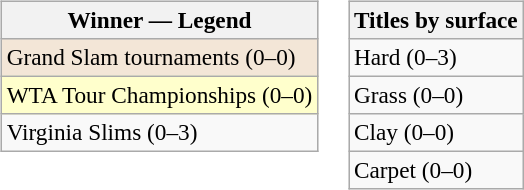<table>
<tr valign=top>
<td><br><table class=wikitable style=font-size:97%>
<tr>
<th>Winner — Legend</th>
</tr>
<tr>
<td bgcolor=#f3e6d7>Grand Slam tournaments (0–0)</td>
</tr>
<tr>
<td bgcolor=#ffffcc>WTA Tour Championships (0–0)</td>
</tr>
<tr>
<td>Virginia Slims (0–3)</td>
</tr>
</table>
</td>
<td><br><table class=wikitable style=font-size:97%>
<tr>
<th>Titles by surface</th>
</tr>
<tr>
<td>Hard (0–3)</td>
</tr>
<tr>
<td>Grass (0–0)</td>
</tr>
<tr>
<td>Clay (0–0)</td>
</tr>
<tr>
<td>Carpet (0–0)</td>
</tr>
</table>
</td>
</tr>
</table>
